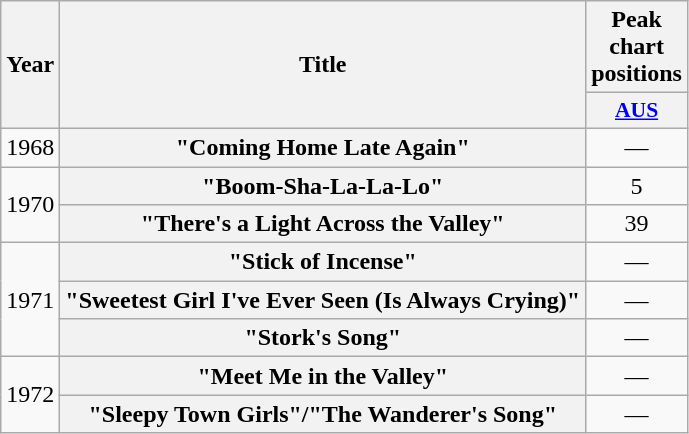<table class="wikitable plainrowheaders" style="text-align:center;" border="1">
<tr>
<th scope="col" rowspan="2">Year</th>
<th scope="col" rowspan="2">Title</th>
<th scope="col" colspan="1">Peak chart positions</th>
</tr>
<tr>
<th scope="col" style="width:3em; font-size:90%"><a href='#'>AUS</a><br></th>
</tr>
<tr>
<td>1968</td>
<th scope="row">"Coming Home Late Again"</th>
<td>—</td>
</tr>
<tr>
<td rowspan="2">1970</td>
<th scope="row">"Boom-Sha-La-La-Lo"</th>
<td>5</td>
</tr>
<tr>
<th scope="row">"There's a Light Across the Valley"</th>
<td>39</td>
</tr>
<tr>
<td rowspan="3">1971</td>
<th scope="row">"Stick of Incense"</th>
<td>—</td>
</tr>
<tr>
<th scope="row">"Sweetest Girl I've Ever Seen (Is Always Crying)"</th>
<td>—</td>
</tr>
<tr>
<th scope="row">"Stork's Song"</th>
<td>—</td>
</tr>
<tr>
<td rowspan="2">1972</td>
<th scope="row">"Meet Me in the Valley"</th>
<td>—</td>
</tr>
<tr>
<th scope="row">"Sleepy Town Girls"/"The Wanderer's Song"</th>
<td>—</td>
</tr>
</table>
